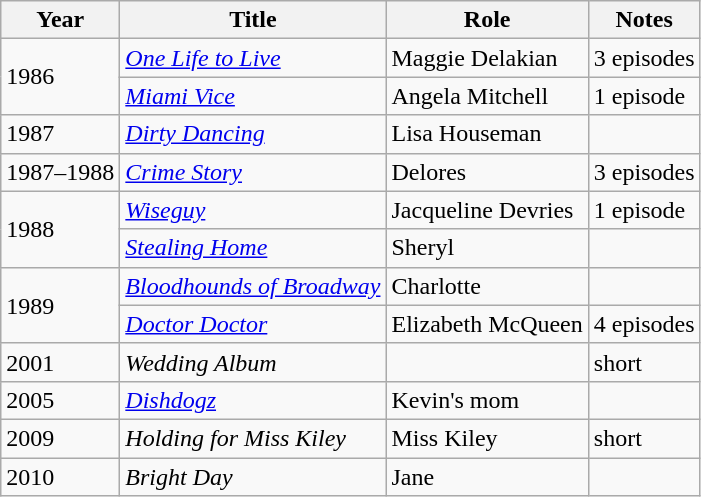<table class="wikitable sortable">
<tr>
<th>Year</th>
<th>Title</th>
<th>Role</th>
<th class="unsortable">Notes</th>
</tr>
<tr>
<td rowspan=2>1986</td>
<td><em><a href='#'>One Life to Live</a></em></td>
<td>Maggie Delakian</td>
<td>3 episodes</td>
</tr>
<tr>
<td><em><a href='#'>Miami Vice</a></em></td>
<td>Angela Mitchell</td>
<td>1 episode</td>
</tr>
<tr>
<td>1987</td>
<td><em><a href='#'>Dirty Dancing</a></em></td>
<td>Lisa Houseman</td>
<td></td>
</tr>
<tr>
<td>1987–1988</td>
<td><em><a href='#'>Crime Story</a></em></td>
<td>Delores</td>
<td>3 episodes</td>
</tr>
<tr>
<td rowspan=2>1988</td>
<td><em><a href='#'>Wiseguy</a></em></td>
<td>Jacqueline Devries</td>
<td>1 episode</td>
</tr>
<tr>
<td><em><a href='#'>Stealing Home</a></em></td>
<td>Sheryl</td>
<td></td>
</tr>
<tr>
<td rowspan=2>1989</td>
<td><em><a href='#'>Bloodhounds of Broadway</a></em></td>
<td>Charlotte</td>
<td></td>
</tr>
<tr>
<td><em><a href='#'>Doctor Doctor</a></em></td>
<td>Elizabeth McQueen</td>
<td>4 episodes</td>
</tr>
<tr>
<td>2001</td>
<td><em>Wedding Album</em></td>
<td></td>
<td>short</td>
</tr>
<tr>
<td>2005</td>
<td><em><a href='#'>Dishdogz</a></em></td>
<td>Kevin's mom</td>
<td></td>
</tr>
<tr>
<td>2009</td>
<td><em>Holding for Miss Kiley</em></td>
<td>Miss Kiley</td>
<td>short</td>
</tr>
<tr>
<td>2010</td>
<td><em>Bright Day</em></td>
<td>Jane</td>
<td></td>
</tr>
</table>
